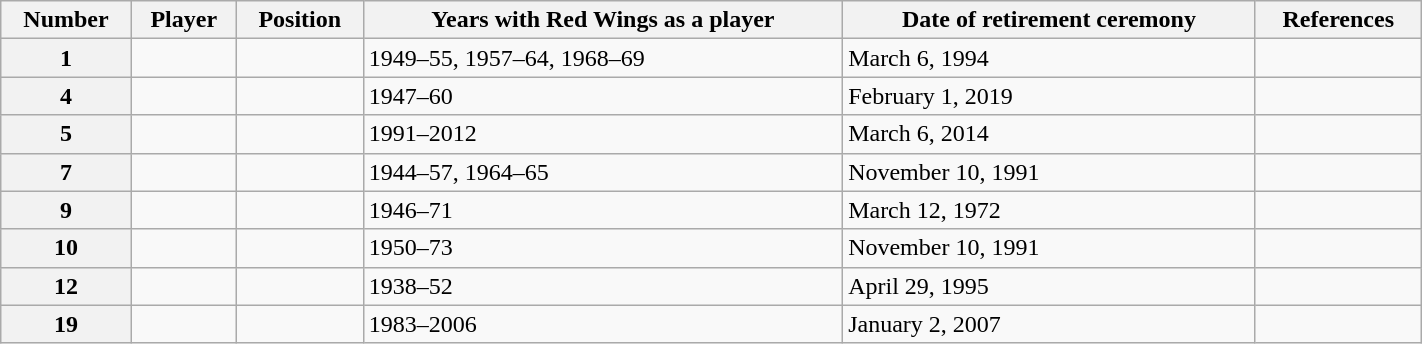<table class="wikitable sortable" width="75%">
<tr>
<th scope="col">Number</th>
<th scope="col">Player</th>
<th scope="col">Position</th>
<th scope="col">Years with Red Wings as a player</th>
<th scope="col">Date of retirement ceremony</th>
<th scope="col" class="unsortable">References</th>
</tr>
<tr>
<th scope="row">1</th>
<td></td>
<td></td>
<td>1949–55, 1957–64, 1968–69</td>
<td>March 6, 1994</td>
<td></td>
</tr>
<tr>
<th scope="row">4</th>
<td></td>
<td></td>
<td>1947–60</td>
<td>February 1, 2019</td>
<td></td>
</tr>
<tr>
<th scope="row">5</th>
<td></td>
<td></td>
<td>1991–2012</td>
<td>March 6, 2014</td>
<td></td>
</tr>
<tr>
<th scope="row">7</th>
<td></td>
<td></td>
<td>1944–57, 1964–65</td>
<td>November 10, 1991</td>
<td></td>
</tr>
<tr>
<th scope="row">9</th>
<td></td>
<td></td>
<td>1946–71</td>
<td>March 12, 1972</td>
<td></td>
</tr>
<tr>
<th scope="row">10</th>
<td></td>
<td></td>
<td>1950–73</td>
<td>November 10, 1991</td>
<td></td>
</tr>
<tr>
<th scope="row">12</th>
<td></td>
<td></td>
<td>1938–52</td>
<td>April 29, 1995</td>
<td></td>
</tr>
<tr>
<th scope="row">19</th>
<td></td>
<td></td>
<td>1983–2006</td>
<td>January 2, 2007</td>
<td></td>
</tr>
</table>
